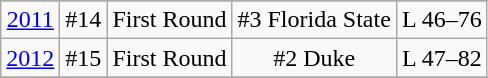<table class="wikitable" style="text-align:center">
<tr>
</tr>
<tr>
<td rowspan=1><a href='#'>2011</a></td>
<td>#14</td>
<td>First Round</td>
<td>#3 Florida State</td>
<td>L 46–76</td>
</tr>
<tr style="text-align:center;">
<td rowspan=1><a href='#'>2012</a></td>
<td>#15</td>
<td>First Round</td>
<td>#2 Duke</td>
<td>L 47–82</td>
</tr>
<tr style="text-align:center;">
</tr>
</table>
